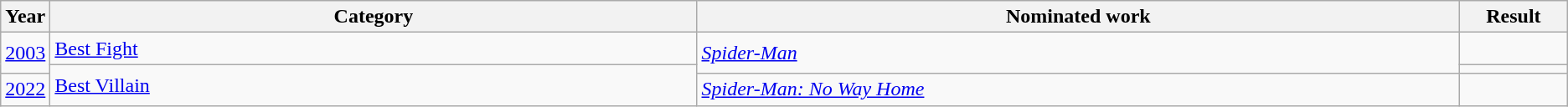<table class=wikitable>
<tr>
<th scope="col" style="width:1em;">Year</th>
<th scope="col" style="width:33em;">Category</th>
<th scope="col" style="width:39em;">Nominated work</th>
<th scope="col" style="width:5em;">Result</th>
</tr>
<tr>
<td rowspan="2"><a href='#'>2003</a></td>
<td><a href='#'>Best Fight</a></td>
<td rowspan="2"><em><a href='#'>Spider-Man</a></em></td>
<td></td>
</tr>
<tr>
<td rowspan="2"><a href='#'>Best Villain</a></td>
<td></td>
</tr>
<tr>
<td><a href='#'>2022</a></td>
<td><em><a href='#'>Spider-Man: No Way Home</a></em></td>
<td></td>
</tr>
</table>
